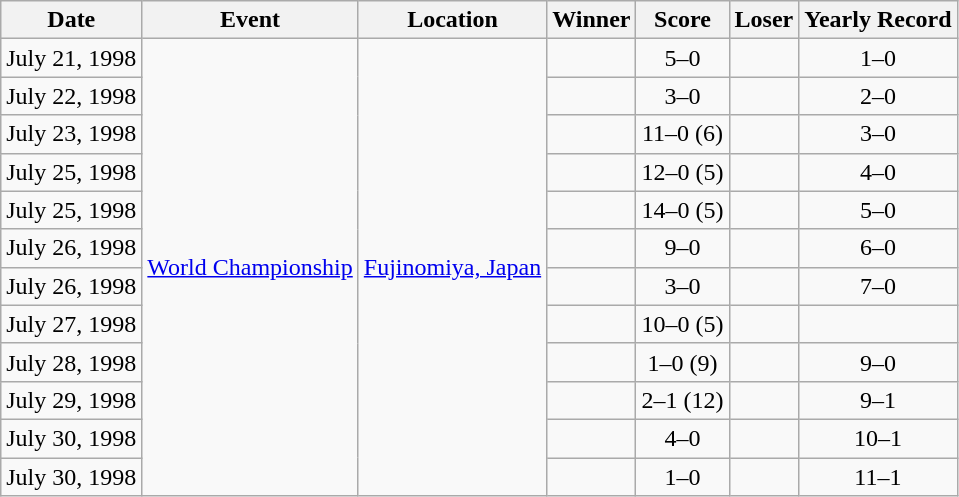<table class="wikitable">
<tr>
<th>Date</th>
<th>Event</th>
<th>Location</th>
<th>Winner</th>
<th>Score</th>
<th>Loser</th>
<th>Yearly Record</th>
</tr>
<tr align=center>
<td>July 21, 1998</td>
<td rowspan=12><a href='#'>World Championship</a></td>
<td rowspan=12><a href='#'>Fujinomiya, Japan</a></td>
<td></td>
<td>5–0</td>
<td></td>
<td>1–0</td>
</tr>
<tr align=center>
<td>July 22, 1998</td>
<td></td>
<td>3–0</td>
<td></td>
<td>2–0</td>
</tr>
<tr align=center>
<td>July 23, 1998</td>
<td></td>
<td>11–0 (6)</td>
<td></td>
<td>3–0</td>
</tr>
<tr align=center>
<td>July 25, 1998</td>
<td></td>
<td>12–0 (5)</td>
<td></td>
<td>4–0</td>
</tr>
<tr align=center>
<td>July 25, 1998</td>
<td></td>
<td>14–0 (5)</td>
<td></td>
<td>5–0</td>
</tr>
<tr align=center>
<td>July 26, 1998</td>
<td></td>
<td>9–0</td>
<td></td>
<td>6–0</td>
</tr>
<tr align=center>
<td>July 26, 1998</td>
<td></td>
<td>3–0</td>
<td></td>
<td>7–0</td>
</tr>
<tr align=center>
<td>July 27, 1998</td>
<td></td>
<td>10–0 (5)</td>
<td></td>
<td 8–0></td>
</tr>
<tr align=center>
<td>July 28, 1998</td>
<td></td>
<td>1–0 (9)</td>
<td></td>
<td>9–0</td>
</tr>
<tr align=center>
<td>July 29, 1998</td>
<td></td>
<td>2–1 (12)</td>
<td></td>
<td>9–1</td>
</tr>
<tr align=center>
<td>July 30, 1998</td>
<td></td>
<td>4–0</td>
<td></td>
<td>10–1</td>
</tr>
<tr align=center>
<td>July 30, 1998</td>
<td></td>
<td>1–0</td>
<td></td>
<td>11–1</td>
</tr>
</table>
